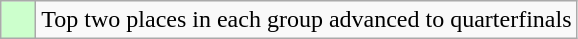<table class="wikitable">
<tr>
<td style="background:#cfc;">    </td>
<td>Top two places in each group advanced to quarterfinals</td>
</tr>
</table>
